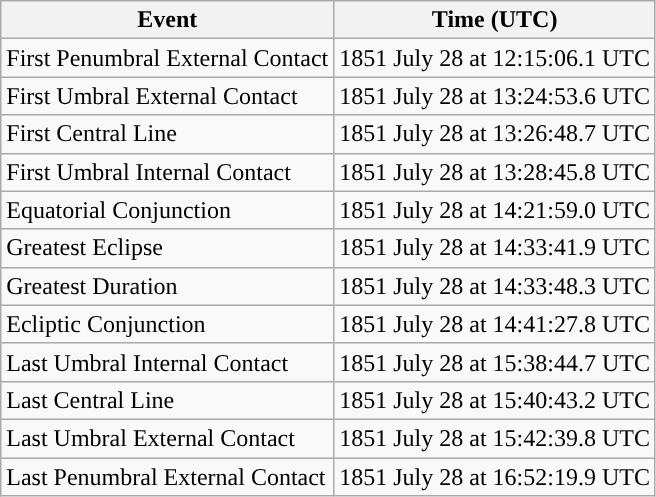<table class="wikitable">
<tr>
<th>Event</th>
<th>Time (UTC)</th>
</tr>
<tr>
<td>First Penumbral External Contact</td>
<td>1851 July 28 at 12:15:06.1 UTC</td>
</tr>
<tr>
<td>First Umbral External Contact</td>
<td>1851 July 28 at 13:24:53.6 UTC</td>
</tr>
<tr>
<td>First Central Line</td>
<td>1851 July 28 at 13:26:48.7 UTC</td>
</tr>
<tr>
<td>First Umbral Internal Contact</td>
<td>1851 July 28 at 13:28:45.8 UTC</td>
</tr>
<tr>
<td>Equatorial Conjunction</td>
<td>1851 July 28 at 14:21:59.0 UTC</td>
</tr>
<tr>
<td>Greatest Eclipse</td>
<td>1851 July 28 at 14:33:41.9 UTC</td>
</tr>
<tr>
<td>Greatest Duration</td>
<td>1851 July 28 at 14:33:48.3 UTC</td>
</tr>
<tr>
<td>Ecliptic Conjunction</td>
<td>1851 July 28 at 14:41:27.8 UTC</td>
</tr>
<tr>
<td>Last Umbral Internal Contact</td>
<td>1851 July 28 at 15:38:44.7 UTC</td>
</tr>
<tr>
<td>Last Central Line</td>
<td>1851 July 28 at 15:40:43.2 UTC</td>
</tr>
<tr>
<td>Last Umbral External Contact</td>
<td>1851 July 28 at 15:42:39.8 UTC</td>
</tr>
<tr>
<td>Last Penumbral External Contact</td>
<td>1851 July 28 at 16:52:19.9 UTC</td>
</tr>
</table>
